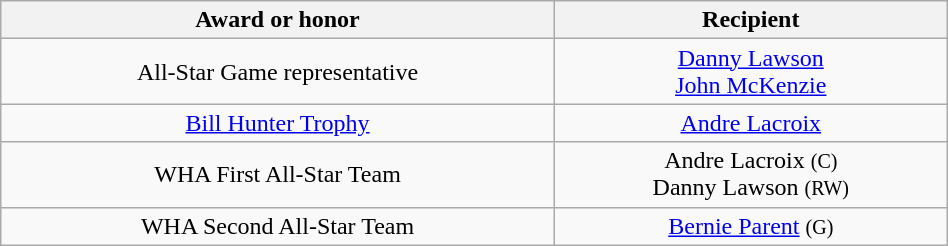<table class="wikitable" style="text-align: center;" width="50%">
<tr>
<th scope="col">Award or honor</th>
<th scope="col">Recipient</th>
</tr>
<tr>
<td>All-Star Game representative</td>
<td><a href='#'>Danny Lawson</a><br><a href='#'>John McKenzie</a></td>
</tr>
<tr>
<td><a href='#'>Bill Hunter Trophy</a></td>
<td><a href='#'>Andre Lacroix</a></td>
</tr>
<tr>
<td>WHA First All-Star Team</td>
<td>Andre Lacroix <small>(C)</small><br>Danny Lawson <small>(RW)</small></td>
</tr>
<tr>
<td>WHA Second All-Star Team</td>
<td><a href='#'>Bernie Parent</a> <small>(G)</small></td>
</tr>
</table>
